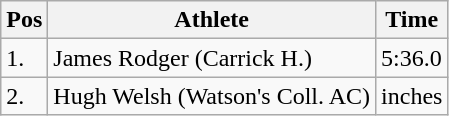<table class="wikitable">
<tr>
<th>Pos</th>
<th>Athlete</th>
<th>Time</th>
</tr>
<tr>
<td>1.</td>
<td>James Rodger (Carrick H.)</td>
<td>5:36.0</td>
</tr>
<tr>
<td>2.</td>
<td>Hugh Welsh (Watson's Coll. AC)</td>
<td>inches</td>
</tr>
</table>
